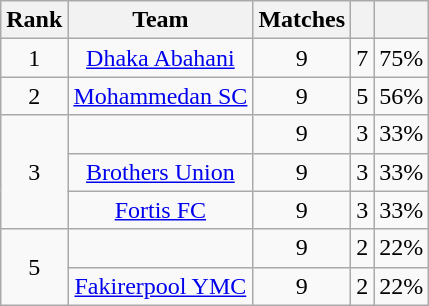<table class="wikitable sortable" style="text-align:center">
<tr>
<th>Rank</th>
<th>Team</th>
<th>Matches</th>
<th></th>
<th></th>
</tr>
<tr>
<td>1</td>
<td><a href='#'>Dhaka Abahani</a></td>
<td>9</td>
<td>7</td>
<td>75%</td>
</tr>
<tr>
<td>2</td>
<td><a href='#'>Mohammedan SC</a></td>
<td>9</td>
<td>5</td>
<td>56%</td>
</tr>
<tr>
<td rowspan=3>3</td>
<td></td>
<td>9</td>
<td>3</td>
<td>33%</td>
</tr>
<tr>
<td><a href='#'>Brothers Union</a></td>
<td>9</td>
<td>3</td>
<td>33%</td>
</tr>
<tr>
<td><a href='#'>Fortis FC</a></td>
<td>9</td>
<td>3</td>
<td>33%</td>
</tr>
<tr>
<td rowspan=2>5</td>
<td></td>
<td>9</td>
<td>2</td>
<td>22%</td>
</tr>
<tr>
<td><a href='#'>Fakirerpool YMC</a></td>
<td>9</td>
<td>2</td>
<td>22%</td>
</tr>
</table>
